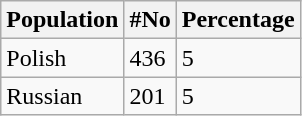<table class="wikitable">
<tr>
<th>Population</th>
<th>#No</th>
<th>Percentage</th>
</tr>
<tr>
<td>Polish</td>
<td>436</td>
<td>5</td>
</tr>
<tr>
<td>Russian</td>
<td>201</td>
<td>5</td>
</tr>
</table>
